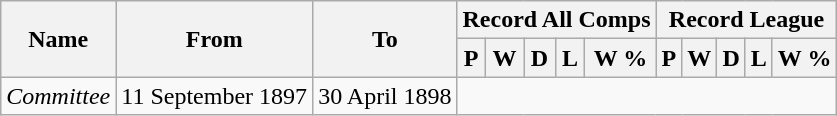<table style="text-align: center" class="wikitable">
<tr>
<th rowspan="2">Name</th>
<th rowspan="2">From</th>
<th rowspan="2">To</th>
<th colspan="5">Record All Comps</th>
<th colspan="5">Record League</th>
</tr>
<tr>
<th>P</th>
<th>W</th>
<th>D</th>
<th>L</th>
<th>W %</th>
<th>P</th>
<th>W</th>
<th>D</th>
<th>L</th>
<th>W %</th>
</tr>
<tr>
<td style="text-align:left;"><em>Committee</em></td>
<td style="text-align:left;">11 September 1897</td>
<td style="text-align:left;">30 April 1898<br>
</td>
</tr>
</table>
